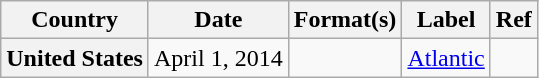<table class="wikitable plainrowheaders">
<tr>
<th scope="col">Country</th>
<th scope="col">Date</th>
<th scope="col">Format(s)</th>
<th scope="col">Label</th>
<th scope="col">Ref</th>
</tr>
<tr>
<th scope="row">United States</th>
<td>April 1, 2014</td>
<td></td>
<td><a href='#'>Atlantic</a></td>
<td></td>
</tr>
</table>
